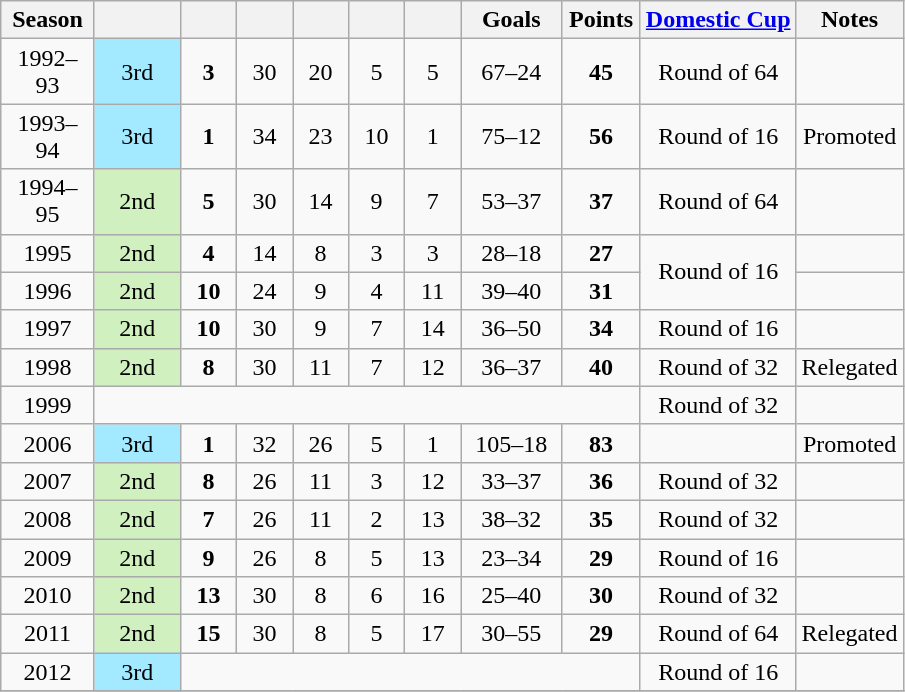<table class="wikitable" style="text-align: center;">
<tr>
<th width=55>Season</th>
<th width=50></th>
<th width=30></th>
<th width=30></th>
<th width=30></th>
<th width=30></th>
<th width=30></th>
<th width=60>Goals</th>
<th width=45>Points</th>
<th><a href='#'>Domestic Cup</a></th>
<th>Notes</th>
</tr>
<tr>
<td>1992–93</td>
<td style="background:#A3E9FF">3rd</td>
<td><strong>3</strong></td>
<td>30</td>
<td>20</td>
<td>5</td>
<td>5</td>
<td>67–24</td>
<td><strong>45</strong></td>
<td>Round of 64</td>
<td></td>
</tr>
<tr>
<td>1993–94</td>
<td style="background:#A3E9FF">3rd</td>
<td><strong>1</strong></td>
<td>34</td>
<td>23</td>
<td>10</td>
<td>1</td>
<td>75–12</td>
<td><strong>56</strong></td>
<td>Round of 16</td>
<td>Promoted</td>
</tr>
<tr>
<td>1994–95</td>
<td style="background:#D0F0C0">2nd</td>
<td><strong>5</strong></td>
<td>30</td>
<td>14</td>
<td>9</td>
<td>7</td>
<td>53–37</td>
<td><strong>37</strong></td>
<td>Round of 64</td>
<td></td>
</tr>
<tr>
<td>1995</td>
<td style="background:#D0F0C0">2nd</td>
<td><strong>4</strong></td>
<td>14</td>
<td>8</td>
<td>3</td>
<td>3</td>
<td>28–18</td>
<td><strong>27</strong></td>
<td rowspan="2">Round of 16</td>
<td></td>
</tr>
<tr>
<td>1996</td>
<td style="background:#D0F0C0">2nd</td>
<td><strong>10</strong></td>
<td>24</td>
<td>9</td>
<td>4</td>
<td>11</td>
<td>39–40</td>
<td><strong>31</strong></td>
<td></td>
</tr>
<tr>
<td>1997</td>
<td style="background:#D0F0C0">2nd</td>
<td><strong>10</strong></td>
<td>30</td>
<td>9</td>
<td>7</td>
<td>14</td>
<td>36–50</td>
<td><strong>34</strong></td>
<td>Round of 16</td>
<td></td>
</tr>
<tr>
<td>1998</td>
<td style="background:#D0F0C0">2nd</td>
<td><strong>8</strong></td>
<td>30</td>
<td>11</td>
<td>7</td>
<td>12</td>
<td>36–37</td>
<td><strong>40</strong></td>
<td>Round of 32</td>
<td>Relegated</td>
</tr>
<tr>
<td>1999</td>
<td colspan="8"></td>
<td>Round of 32</td>
<td></td>
</tr>
<tr>
<td>2006</td>
<td style="background:#A3E9FF">3rd</td>
<td><strong>1</strong></td>
<td>32</td>
<td>26</td>
<td>5</td>
<td>1</td>
<td>105–18</td>
<td><strong>83</strong></td>
<td></td>
<td>Promoted</td>
</tr>
<tr>
<td>2007</td>
<td style="background:#D0F0C0">2nd</td>
<td><strong>8</strong></td>
<td>26</td>
<td>11</td>
<td>3</td>
<td>12</td>
<td>33–37</td>
<td><strong>36</strong></td>
<td>Round of 32</td>
<td></td>
</tr>
<tr>
<td>2008</td>
<td style="background:#D0F0C0">2nd</td>
<td><strong>7</strong></td>
<td>26</td>
<td>11</td>
<td>2</td>
<td>13</td>
<td>38–32</td>
<td><strong>35</strong></td>
<td>Round of 32</td>
<td></td>
</tr>
<tr>
<td>2009</td>
<td style="background:#D0F0C0">2nd</td>
<td><strong>9</strong></td>
<td>26</td>
<td>8</td>
<td>5</td>
<td>13</td>
<td>23–34</td>
<td><strong>29</strong></td>
<td>Round of 16</td>
<td></td>
</tr>
<tr>
<td>2010</td>
<td style="background:#D0F0C0">2nd</td>
<td><strong>13</strong></td>
<td>30</td>
<td>8</td>
<td>6</td>
<td>16</td>
<td>25–40</td>
<td><strong>30</strong></td>
<td>Round of 32</td>
<td></td>
</tr>
<tr>
<td>2011</td>
<td style="background:#D0F0C0">2nd</td>
<td><strong>15</strong></td>
<td>30</td>
<td>8</td>
<td>5</td>
<td>17</td>
<td>30–55</td>
<td><strong>29</strong></td>
<td>Round of 64</td>
<td>Relegated</td>
</tr>
<tr>
<td>2012</td>
<td style="background:#A3E9FF">3rd</td>
<td colspan="7"></td>
<td>Round of 16</td>
<td></td>
</tr>
<tr>
</tr>
</table>
